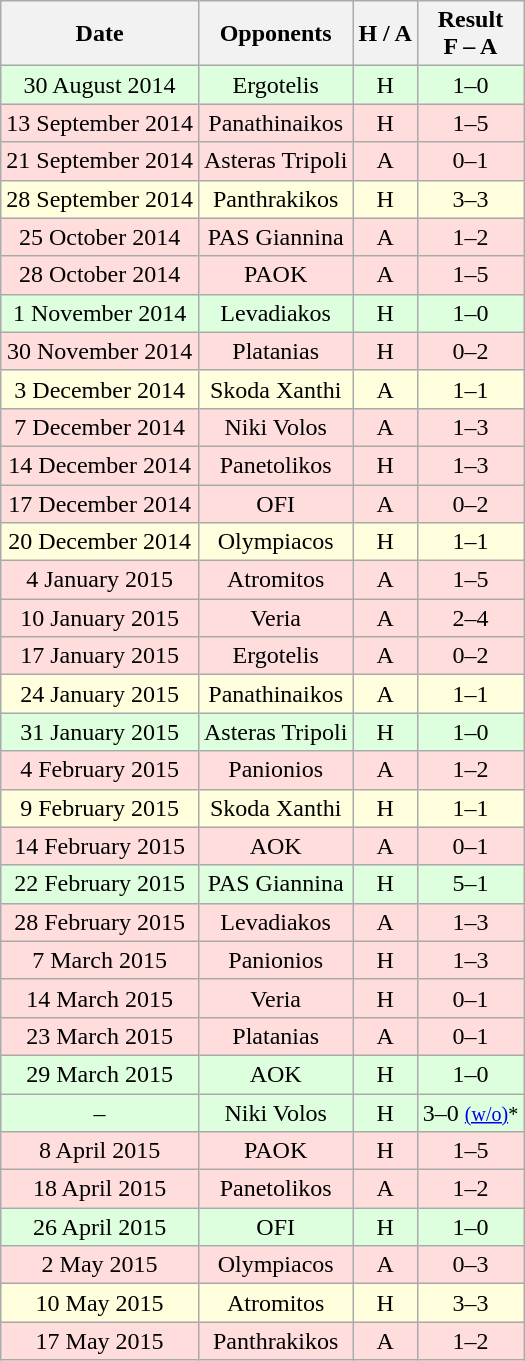<table class="wikitable" style="text-align:center">
<tr>
<th>Date</th>
<th>Opponents</th>
<th>H / A</th>
<th>Result<br>F – A</th>
</tr>
<tr bgcolor="#ddffdd">
<td>30 August 2014</td>
<td>Ergotelis</td>
<td>H</td>
<td>1–0</td>
</tr>
<tr bgcolor="#ffdddd">
<td>13 September 2014</td>
<td>Panathinaikos</td>
<td>H</td>
<td>1–5</td>
</tr>
<tr bgcolor="#ffdddd">
<td>21 September 2014</td>
<td>Asteras Tripoli</td>
<td>A</td>
<td>0–1</td>
</tr>
<tr bgcolor="#ffffdd">
<td>28 September 2014</td>
<td>Panthrakikos</td>
<td>H</td>
<td>3–3</td>
</tr>
<tr bgcolor="#ffdddd">
<td>25 October 2014</td>
<td>PAS Giannina</td>
<td>A</td>
<td>1–2</td>
</tr>
<tr bgcolor="#ffdddd">
<td>28 October 2014</td>
<td>PAOK</td>
<td>A</td>
<td>1–5</td>
</tr>
<tr bgcolor="#ddffdd">
<td>1 November 2014</td>
<td>Levadiakos</td>
<td>H</td>
<td>1–0</td>
</tr>
<tr bgcolor="#ffdddd">
<td>30 November 2014</td>
<td>Platanias</td>
<td>H</td>
<td>0–2</td>
</tr>
<tr bgcolor="#ffffdd">
<td>3 December 2014</td>
<td>Skoda Xanthi</td>
<td>A</td>
<td>1–1</td>
</tr>
<tr bgcolor="#ffdddd">
<td>7 December 2014</td>
<td>Niki Volos</td>
<td>A</td>
<td>1–3</td>
</tr>
<tr bgcolor="#ffdddd">
<td>14 December 2014</td>
<td>Panetolikos</td>
<td>H</td>
<td>1–3</td>
</tr>
<tr bgcolor="#ffdddd">
<td>17 December 2014</td>
<td>OFI</td>
<td>A</td>
<td>0–2</td>
</tr>
<tr bgcolor="#ffffdd">
<td>20 December 2014</td>
<td>Olympiacos</td>
<td>H</td>
<td>1–1</td>
</tr>
<tr bgcolor="#ffdddd">
<td>4 January 2015</td>
<td>Atromitos</td>
<td>A</td>
<td>1–5</td>
</tr>
<tr bgcolor="#ffdddd">
<td>10 January 2015</td>
<td>Veria</td>
<td>A</td>
<td>2–4</td>
</tr>
<tr bgcolor="#ffdddd">
<td>17 January 2015</td>
<td>Ergotelis</td>
<td>A</td>
<td>0–2</td>
</tr>
<tr bgcolor="#ffffdd">
<td>24 January 2015</td>
<td>Panathinaikos</td>
<td>A</td>
<td>1–1</td>
</tr>
<tr bgcolor="#ddffdd">
<td>31 January 2015</td>
<td>Asteras Tripoli</td>
<td>H</td>
<td>1–0</td>
</tr>
<tr bgcolor="#ffdddd">
<td>4 February 2015</td>
<td>Panionios</td>
<td>A</td>
<td>1–2</td>
</tr>
<tr bgcolor="#ffffdd">
<td>9 February 2015</td>
<td>Skoda Xanthi</td>
<td>H</td>
<td>1–1</td>
</tr>
<tr bgcolor="#ffdddd">
<td>14 February 2015</td>
<td>AOK</td>
<td>A</td>
<td>0–1</td>
</tr>
<tr bgcolor="#ddffdd">
<td>22 February 2015</td>
<td>PAS Giannina</td>
<td>H</td>
<td>5–1</td>
</tr>
<tr bgcolor="#ffdddd">
<td>28 February 2015</td>
<td>Levadiakos</td>
<td>A</td>
<td>1–3</td>
</tr>
<tr bgcolor="#ffdddd">
<td>7 March 2015</td>
<td>Panionios</td>
<td>H</td>
<td>1–3</td>
</tr>
<tr bgcolor="#ffdddd">
<td>14 March 2015</td>
<td>Veria</td>
<td>H</td>
<td>0–1</td>
</tr>
<tr bgcolor="#ffdddd">
<td>23 March 2015</td>
<td>Platanias</td>
<td>A</td>
<td>0–1</td>
</tr>
<tr bgcolor="#ddffdd">
<td>29 March 2015</td>
<td>AOK</td>
<td>H</td>
<td>1–0</td>
</tr>
<tr bgcolor="#ddffdd">
<td>–</td>
<td>Niki Volos</td>
<td>H</td>
<td>3–0 <small><a href='#'>(w/o)</a>*</small></td>
</tr>
<tr bgcolor="#ffdddd">
<td>8 April 2015</td>
<td>PAOK</td>
<td>H</td>
<td>1–5</td>
</tr>
<tr bgcolor="#ffdddd">
<td>18 April 2015</td>
<td>Panetolikos</td>
<td>A</td>
<td>1–2</td>
</tr>
<tr bgcolor="#ddffdd">
<td>26 April 2015</td>
<td>OFI</td>
<td>H</td>
<td>1–0</td>
</tr>
<tr bgcolor="#ffdddd">
<td>2 May 2015</td>
<td>Olympiacos</td>
<td>A</td>
<td>0–3</td>
</tr>
<tr bgcolor="#ffffdd">
<td>10 May 2015</td>
<td>Atromitos</td>
<td>H</td>
<td>3–3</td>
</tr>
<tr bgcolor="#ffdddd">
<td>17 May 2015</td>
<td>Panthrakikos</td>
<td>A</td>
<td>1–2</td>
</tr>
</table>
